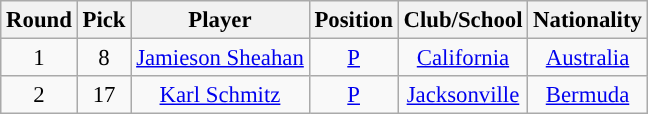<table class="wikitable" style="font-size: 95%;">
<tr>
<th scope="col">Round</th>
<th scope="col">Pick</th>
<th scope="col">Player</th>
<th scope="col">Position</th>
<th scope="col">Club/School</th>
<th scope="col">Nationality</th>
</tr>
<tr align="center">
<td align=center>1</td>
<td>8</td>
<td><a href='#'>Jamieson Sheahan</a></td>
<td><a href='#'>P</a></td>
<td><a href='#'>California</a></td>
<td> <a href='#'>Australia</a></td>
</tr>
<tr align="center">
<td align=center>2</td>
<td>17</td>
<td><a href='#'>Karl Schmitz</a></td>
<td><a href='#'>P</a></td>
<td><a href='#'>Jacksonville</a></td>
<td> <a href='#'>Bermuda</a></td>
</tr>
</table>
